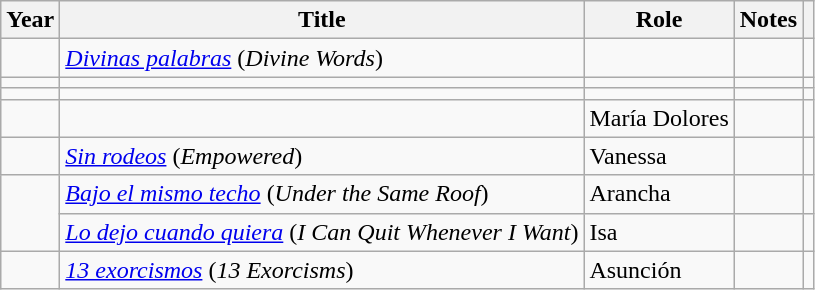<table class="wikitable">
<tr>
<th>Year</th>
<th>Title</th>
<th>Role</th>
<th>Notes</th>
<th></th>
</tr>
<tr>
<td></td>
<td><em><a href='#'>Divinas palabras</a></em> (<em>Divine Words</em>)</td>
<td></td>
<td></td>
<td></td>
</tr>
<tr>
<td></td>
<td><em></em></td>
<td></td>
<td></td>
<td></td>
</tr>
<tr>
<td></td>
<td><em></em></td>
<td></td>
<td></td>
<td></td>
</tr>
<tr>
<td></td>
<td><em></em></td>
<td>María Dolores</td>
<td></td>
<td></td>
</tr>
<tr>
<td></td>
<td><em><a href='#'>Sin rodeos</a></em> (<em>Empowered</em>)</td>
<td>Vanessa</td>
<td></td>
<td></td>
</tr>
<tr>
<td rowspan = "2"></td>
<td><em><a href='#'>Bajo el mismo techo</a></em> (<em>Under the Same Roof</em>)</td>
<td>Arancha</td>
<td></td>
<td></td>
</tr>
<tr>
<td><em><a href='#'>Lo dejo cuando quiera</a></em> (<em>I Can Quit Whenever I Want</em>)</td>
<td>Isa</td>
<td></td>
<td></td>
</tr>
<tr>
<td></td>
<td><em><a href='#'>13 exorcismos</a></em> (<em>13 Exorcisms</em>)</td>
<td>Asunción</td>
<td></td>
<td></td>
</tr>
</table>
